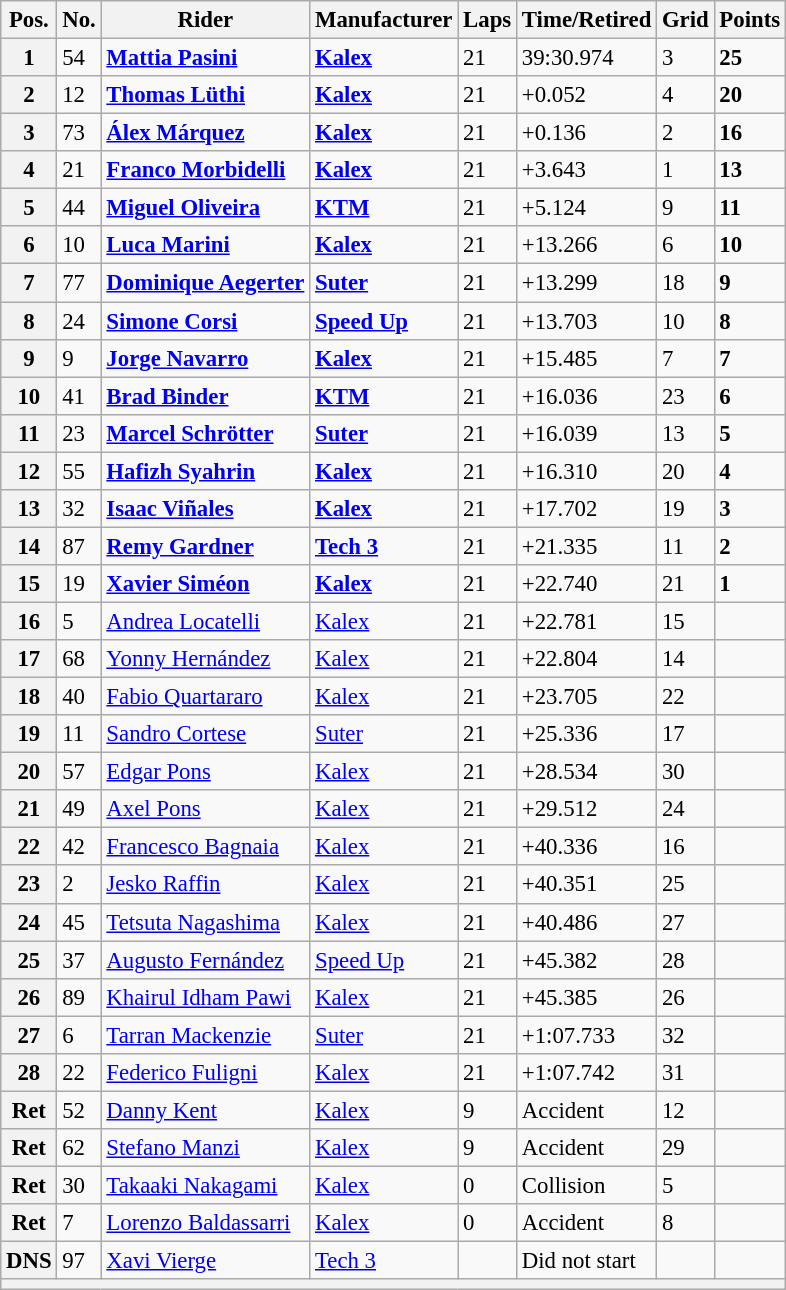<table class="wikitable" style="font-size: 95%;">
<tr>
<th>Pos.</th>
<th>No.</th>
<th>Rider</th>
<th>Manufacturer</th>
<th>Laps</th>
<th>Time/Retired</th>
<th>Grid</th>
<th>Points</th>
</tr>
<tr>
<th>1</th>
<td>54</td>
<td> <strong><a href='#'>Mattia Pasini</a></strong></td>
<td><strong><a href='#'>Kalex</a></strong></td>
<td>21</td>
<td>39:30.974</td>
<td>3</td>
<td><strong>25</strong></td>
</tr>
<tr>
<th>2</th>
<td>12</td>
<td> <strong><a href='#'>Thomas Lüthi</a></strong></td>
<td><strong><a href='#'>Kalex</a></strong></td>
<td>21</td>
<td>+0.052</td>
<td>4</td>
<td><strong>20</strong></td>
</tr>
<tr>
<th>3</th>
<td>73</td>
<td> <strong><a href='#'>Álex Márquez</a></strong></td>
<td><strong><a href='#'>Kalex</a></strong></td>
<td>21</td>
<td>+0.136</td>
<td>2</td>
<td><strong>16</strong></td>
</tr>
<tr>
<th>4</th>
<td>21</td>
<td> <strong><a href='#'>Franco Morbidelli</a></strong></td>
<td><strong><a href='#'>Kalex</a></strong></td>
<td>21</td>
<td>+3.643</td>
<td>1</td>
<td><strong>13</strong></td>
</tr>
<tr>
<th>5</th>
<td>44</td>
<td> <strong><a href='#'>Miguel Oliveira</a></strong></td>
<td><strong><a href='#'>KTM</a></strong></td>
<td>21</td>
<td>+5.124</td>
<td>9</td>
<td><strong>11</strong></td>
</tr>
<tr>
<th>6</th>
<td>10</td>
<td> <strong><a href='#'>Luca Marini</a></strong></td>
<td><strong><a href='#'>Kalex</a></strong></td>
<td>21</td>
<td>+13.266</td>
<td>6</td>
<td><strong>10</strong></td>
</tr>
<tr>
<th>7</th>
<td>77</td>
<td> <strong><a href='#'>Dominique Aegerter</a></strong></td>
<td><strong><a href='#'>Suter</a></strong></td>
<td>21</td>
<td>+13.299</td>
<td>18</td>
<td><strong>9</strong></td>
</tr>
<tr>
<th>8</th>
<td>24</td>
<td> <strong><a href='#'>Simone Corsi</a></strong></td>
<td><strong><a href='#'>Speed Up</a></strong></td>
<td>21</td>
<td>+13.703</td>
<td>10</td>
<td><strong>8</strong></td>
</tr>
<tr>
<th>9</th>
<td>9</td>
<td> <strong><a href='#'>Jorge Navarro</a></strong></td>
<td><strong><a href='#'>Kalex</a></strong></td>
<td>21</td>
<td>+15.485</td>
<td>7</td>
<td><strong>7</strong></td>
</tr>
<tr>
<th>10</th>
<td>41</td>
<td> <strong><a href='#'>Brad Binder</a></strong></td>
<td><strong><a href='#'>KTM</a></strong></td>
<td>21</td>
<td>+16.036</td>
<td>23</td>
<td><strong>6</strong></td>
</tr>
<tr>
<th>11</th>
<td>23</td>
<td> <strong><a href='#'>Marcel Schrötter</a></strong></td>
<td><strong><a href='#'>Suter</a></strong></td>
<td>21</td>
<td>+16.039</td>
<td>13</td>
<td><strong>5</strong></td>
</tr>
<tr>
<th>12</th>
<td>55</td>
<td> <strong><a href='#'>Hafizh Syahrin</a></strong></td>
<td><strong><a href='#'>Kalex</a></strong></td>
<td>21</td>
<td>+16.310</td>
<td>20</td>
<td><strong>4</strong></td>
</tr>
<tr>
<th>13</th>
<td>32</td>
<td> <strong><a href='#'>Isaac Viñales</a></strong></td>
<td><strong><a href='#'>Kalex</a></strong></td>
<td>21</td>
<td>+17.702</td>
<td>19</td>
<td><strong>3</strong></td>
</tr>
<tr>
<th>14</th>
<td>87</td>
<td> <strong><a href='#'>Remy Gardner</a></strong></td>
<td><strong><a href='#'>Tech 3</a></strong></td>
<td>21</td>
<td>+21.335</td>
<td>11</td>
<td><strong>2</strong></td>
</tr>
<tr>
<th>15</th>
<td>19</td>
<td> <strong><a href='#'>Xavier Siméon</a></strong></td>
<td><strong><a href='#'>Kalex</a></strong></td>
<td>21</td>
<td>+22.740</td>
<td>21</td>
<td><strong>1</strong></td>
</tr>
<tr>
<th>16</th>
<td>5</td>
<td> <a href='#'>Andrea Locatelli</a></td>
<td><a href='#'>Kalex</a></td>
<td>21</td>
<td>+22.781</td>
<td>15</td>
<td></td>
</tr>
<tr>
<th>17</th>
<td>68</td>
<td> <a href='#'>Yonny Hernández</a></td>
<td><a href='#'>Kalex</a></td>
<td>21</td>
<td>+22.804</td>
<td>14</td>
<td></td>
</tr>
<tr>
<th>18</th>
<td>40</td>
<td> <a href='#'>Fabio Quartararo</a></td>
<td><a href='#'>Kalex</a></td>
<td>21</td>
<td>+23.705</td>
<td>22</td>
<td></td>
</tr>
<tr>
<th>19</th>
<td>11</td>
<td> <a href='#'>Sandro Cortese</a></td>
<td><a href='#'>Suter</a></td>
<td>21</td>
<td>+25.336</td>
<td>17</td>
<td></td>
</tr>
<tr>
<th>20</th>
<td>57</td>
<td> <a href='#'>Edgar Pons</a></td>
<td><a href='#'>Kalex</a></td>
<td>21</td>
<td>+28.534</td>
<td>30</td>
<td></td>
</tr>
<tr>
<th>21</th>
<td>49</td>
<td> <a href='#'>Axel Pons</a></td>
<td><a href='#'>Kalex</a></td>
<td>21</td>
<td>+29.512</td>
<td>24</td>
<td></td>
</tr>
<tr>
<th>22</th>
<td>42</td>
<td> <a href='#'>Francesco Bagnaia</a></td>
<td><a href='#'>Kalex</a></td>
<td>21</td>
<td>+40.336</td>
<td>16</td>
<td></td>
</tr>
<tr>
<th>23</th>
<td>2</td>
<td> <a href='#'>Jesko Raffin</a></td>
<td><a href='#'>Kalex</a></td>
<td>21</td>
<td>+40.351</td>
<td>25</td>
<td></td>
</tr>
<tr>
<th>24</th>
<td>45</td>
<td> <a href='#'>Tetsuta Nagashima</a></td>
<td><a href='#'>Kalex</a></td>
<td>21</td>
<td>+40.486</td>
<td>27</td>
<td></td>
</tr>
<tr>
<th>25</th>
<td>37</td>
<td> <a href='#'>Augusto Fernández</a></td>
<td><a href='#'>Speed Up</a></td>
<td>21</td>
<td>+45.382</td>
<td>28</td>
<td></td>
</tr>
<tr>
<th>26</th>
<td>89</td>
<td> <a href='#'>Khairul Idham Pawi</a></td>
<td><a href='#'>Kalex</a></td>
<td>21</td>
<td>+45.385</td>
<td>26</td>
<td></td>
</tr>
<tr>
<th>27</th>
<td>6</td>
<td> <a href='#'>Tarran Mackenzie</a></td>
<td><a href='#'>Suter</a></td>
<td>21</td>
<td>+1:07.733</td>
<td>32</td>
<td></td>
</tr>
<tr>
<th>28</th>
<td>22</td>
<td> <a href='#'>Federico Fuligni</a></td>
<td><a href='#'>Kalex</a></td>
<td>21</td>
<td>+1:07.742</td>
<td>31</td>
<td></td>
</tr>
<tr>
<th>Ret</th>
<td>52</td>
<td> <a href='#'>Danny Kent</a></td>
<td><a href='#'>Kalex</a></td>
<td>9</td>
<td>Accident</td>
<td>12</td>
<td></td>
</tr>
<tr>
<th>Ret</th>
<td>62</td>
<td> <a href='#'>Stefano Manzi</a></td>
<td><a href='#'>Kalex</a></td>
<td>9</td>
<td>Accident</td>
<td>29</td>
<td></td>
</tr>
<tr>
<th>Ret</th>
<td>30</td>
<td> <a href='#'>Takaaki Nakagami</a></td>
<td><a href='#'>Kalex</a></td>
<td>0</td>
<td>Collision</td>
<td>5</td>
<td></td>
</tr>
<tr>
<th>Ret</th>
<td>7</td>
<td> <a href='#'>Lorenzo Baldassarri</a></td>
<td><a href='#'>Kalex</a></td>
<td>0</td>
<td>Accident</td>
<td>8</td>
<td></td>
</tr>
<tr>
<th>DNS</th>
<td>97</td>
<td> <a href='#'>Xavi Vierge</a></td>
<td><a href='#'>Tech 3</a></td>
<td></td>
<td>Did not start</td>
<td></td>
<td></td>
</tr>
<tr>
<th colspan=8></th>
</tr>
</table>
